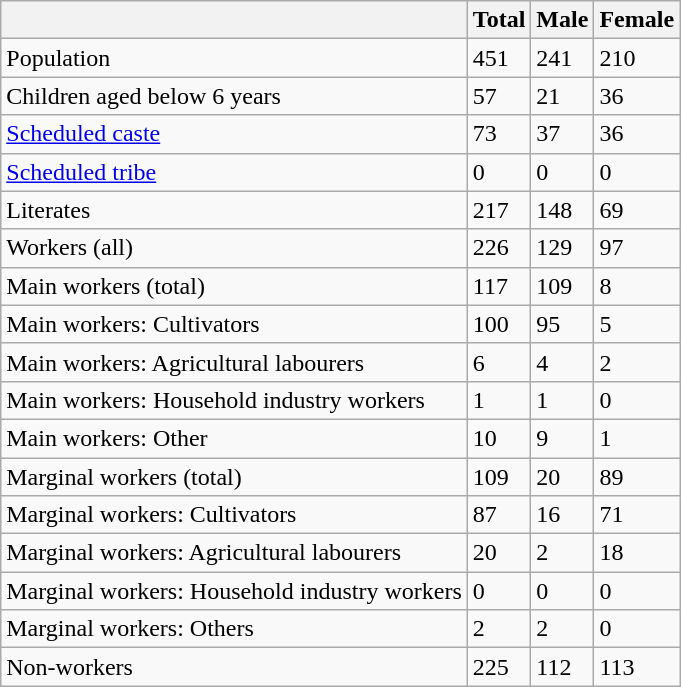<table class="wikitable sortable">
<tr>
<th></th>
<th>Total</th>
<th>Male</th>
<th>Female</th>
</tr>
<tr>
<td>Population</td>
<td>451</td>
<td>241</td>
<td>210</td>
</tr>
<tr>
<td>Children aged below 6 years</td>
<td>57</td>
<td>21</td>
<td>36</td>
</tr>
<tr>
<td><a href='#'>Scheduled caste</a></td>
<td>73</td>
<td>37</td>
<td>36</td>
</tr>
<tr>
<td><a href='#'>Scheduled tribe</a></td>
<td>0</td>
<td>0</td>
<td>0</td>
</tr>
<tr>
<td>Literates</td>
<td>217</td>
<td>148</td>
<td>69</td>
</tr>
<tr>
<td>Workers (all)</td>
<td>226</td>
<td>129</td>
<td>97</td>
</tr>
<tr>
<td>Main workers (total)</td>
<td>117</td>
<td>109</td>
<td>8</td>
</tr>
<tr>
<td>Main workers: Cultivators</td>
<td>100</td>
<td>95</td>
<td>5</td>
</tr>
<tr>
<td>Main workers: Agricultural labourers</td>
<td>6</td>
<td>4</td>
<td>2</td>
</tr>
<tr>
<td>Main workers: Household industry workers</td>
<td>1</td>
<td>1</td>
<td>0</td>
</tr>
<tr>
<td>Main workers: Other</td>
<td>10</td>
<td>9</td>
<td>1</td>
</tr>
<tr>
<td>Marginal workers (total)</td>
<td>109</td>
<td>20</td>
<td>89</td>
</tr>
<tr>
<td>Marginal workers: Cultivators</td>
<td>87</td>
<td>16</td>
<td>71</td>
</tr>
<tr>
<td>Marginal workers: Agricultural labourers</td>
<td>20</td>
<td>2</td>
<td>18</td>
</tr>
<tr>
<td>Marginal workers: Household industry workers</td>
<td>0</td>
<td>0</td>
<td>0</td>
</tr>
<tr>
<td>Marginal workers: Others</td>
<td>2</td>
<td>2</td>
<td>0</td>
</tr>
<tr>
<td>Non-workers</td>
<td>225</td>
<td>112</td>
<td>113</td>
</tr>
</table>
